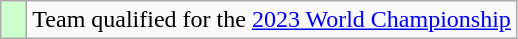<table class="wikitable" style="text-align: left;">
<tr>
<td width=10px bgcolor=#ccffcc></td>
<td>Team qualified for the <a href='#'>2023 World Championship</a></td>
</tr>
</table>
